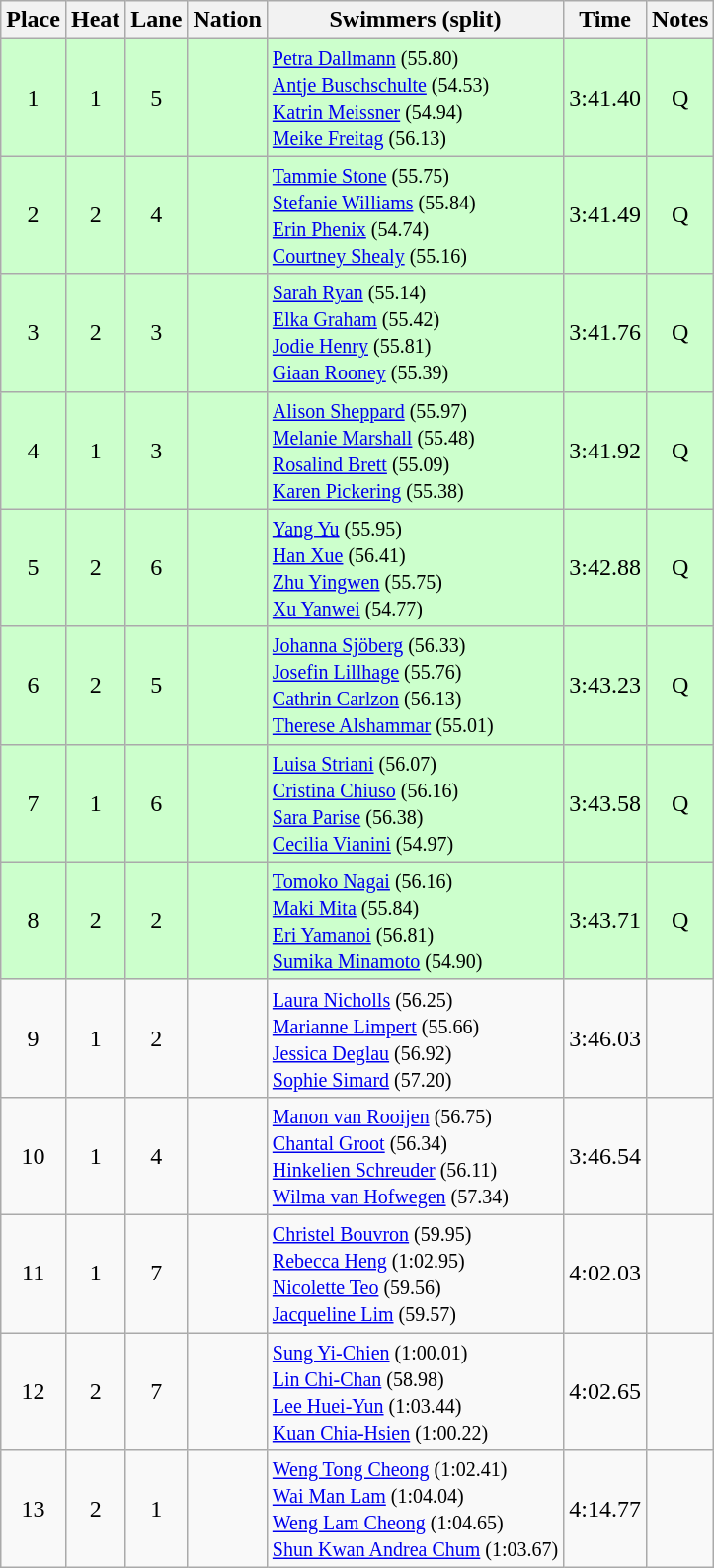<table class="wikitable sortable" style="text-align:center">
<tr>
<th>Place</th>
<th>Heat</th>
<th>Lane</th>
<th>Nation</th>
<th>Swimmers (split)</th>
<th>Time</th>
<th>Notes</th>
</tr>
<tr bgcolor=ccffcc>
<td>1</td>
<td>1</td>
<td>5</td>
<td align=left></td>
<td align=left><small><a href='#'>Petra Dallmann</a> (55.80)<br> <a href='#'>Antje Buschschulte</a> (54.53)<br> <a href='#'>Katrin Meissner</a> (54.94)<br> <a href='#'>Meike Freitag</a> (56.13)</small></td>
<td>3:41.40</td>
<td>Q</td>
</tr>
<tr bgcolor=ccffcc>
<td>2</td>
<td>2</td>
<td>4</td>
<td align=left></td>
<td align=left><small><a href='#'>Tammie Stone</a> (55.75)<br><a href='#'>Stefanie Williams</a> (55.84)<br><a href='#'>Erin Phenix</a> (54.74)<br><a href='#'>Courtney Shealy</a> (55.16)</small></td>
<td>3:41.49</td>
<td>Q</td>
</tr>
<tr bgcolor=ccffcc>
<td>3</td>
<td>2</td>
<td>3</td>
<td align=left></td>
<td align=left><small><a href='#'>Sarah Ryan</a> (55.14)<br> <a href='#'>Elka Graham</a> (55.42)<br> <a href='#'>Jodie Henry</a> (55.81)<br> <a href='#'>Giaan Rooney</a> (55.39)</small></td>
<td>3:41.76</td>
<td>Q</td>
</tr>
<tr bgcolor=ccffcc>
<td>4</td>
<td>1</td>
<td>3</td>
<td align=left></td>
<td align=left><small><a href='#'>Alison Sheppard</a> (55.97)<br> <a href='#'>Melanie Marshall</a> (55.48)<br> <a href='#'>Rosalind Brett</a> (55.09)<br> <a href='#'>Karen Pickering</a> (55.38)</small></td>
<td>3:41.92</td>
<td>Q</td>
</tr>
<tr bgcolor=ccffcc>
<td>5</td>
<td>2</td>
<td>6</td>
<td align=left></td>
<td align=left><small><a href='#'>Yang Yu</a> (55.95)<br> <a href='#'>Han Xue</a> (56.41)<br> <a href='#'>Zhu Yingwen</a> (55.75)<br> <a href='#'>Xu Yanwei</a> (54.77)</small></td>
<td>3:42.88</td>
<td>Q</td>
</tr>
<tr bgcolor=ccffcc>
<td>6</td>
<td>2</td>
<td>5</td>
<td align=left></td>
<td align=left><small><a href='#'>Johanna Sjöberg</a> (56.33)<br> <a href='#'>Josefin Lillhage</a> (55.76)<br> <a href='#'>Cathrin Carlzon</a> (56.13)<br> <a href='#'>Therese Alshammar</a> (55.01)</small></td>
<td>3:43.23</td>
<td>Q</td>
</tr>
<tr bgcolor=ccffcc>
<td>7</td>
<td>1</td>
<td>6</td>
<td align=left></td>
<td align=left><small><a href='#'>Luisa Striani</a> (56.07)<br> <a href='#'>Cristina Chiuso</a> (56.16)<br> <a href='#'>Sara Parise</a> (56.38)<br> <a href='#'>Cecilia Vianini</a> (54.97)</small></td>
<td>3:43.58</td>
<td>Q</td>
</tr>
<tr bgcolor=ccffcc>
<td>8</td>
<td>2</td>
<td>2</td>
<td align=left></td>
<td align=left><small><a href='#'>Tomoko Nagai</a> (56.16)<br> <a href='#'>Maki Mita</a> (55.84)<br> <a href='#'>Eri Yamanoi</a> (56.81)<br> <a href='#'>Sumika Minamoto</a> (54.90)</small></td>
<td>3:43.71</td>
<td>Q</td>
</tr>
<tr>
<td>9</td>
<td>1</td>
<td>2</td>
<td align=left></td>
<td align=left><small><a href='#'>Laura Nicholls</a> (56.25)<br> <a href='#'>Marianne Limpert</a> (55.66)<br> <a href='#'>Jessica Deglau</a> (56.92)<br> <a href='#'>Sophie Simard</a> (57.20)</small></td>
<td>3:46.03</td>
<td></td>
</tr>
<tr>
<td>10</td>
<td>1</td>
<td>4</td>
<td align=left></td>
<td align=left><small><a href='#'>Manon van Rooijen</a> (56.75)<br> <a href='#'>Chantal Groot</a> (56.34)<br> <a href='#'>Hinkelien Schreuder</a> (56.11)<br> <a href='#'>Wilma van Hofwegen</a> (57.34)</small></td>
<td>3:46.54</td>
<td></td>
</tr>
<tr>
<td>11</td>
<td>1</td>
<td>7</td>
<td align=left></td>
<td align=left><small><a href='#'>Christel Bouvron</a> (59.95)<br> <a href='#'>Rebecca Heng</a> (1:02.95)<br> <a href='#'>Nicolette Teo</a> (59.56)<br> <a href='#'>Jacqueline Lim</a> (59.57)</small></td>
<td>4:02.03</td>
<td></td>
</tr>
<tr>
<td>12</td>
<td>2</td>
<td>7</td>
<td align=left></td>
<td align=left><small><a href='#'>Sung Yi-Chien</a> (1:00.01)<br> <a href='#'>Lin Chi-Chan</a> (58.98)<br> <a href='#'>Lee Huei-Yun</a> (1:03.44)<br> <a href='#'>Kuan Chia-Hsien</a> (1:00.22)</small></td>
<td>4:02.65</td>
<td></td>
</tr>
<tr>
<td>13</td>
<td>2</td>
<td>1</td>
<td align=left></td>
<td align=left><small><a href='#'>Weng Tong Cheong</a> (1:02.41)<br> <a href='#'>Wai Man Lam</a> (1:04.04)<br> <a href='#'>Weng Lam Cheong</a> (1:04.65)<br> <a href='#'>Shun Kwan Andrea Chum</a> (1:03.67)</small></td>
<td>4:14.77</td>
<td></td>
</tr>
</table>
